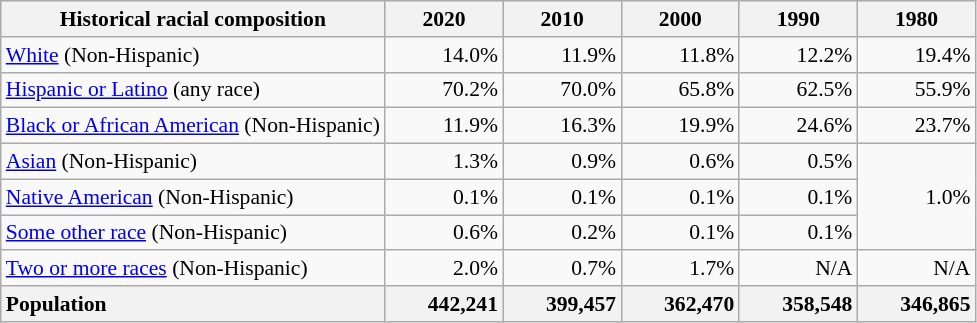<table class="wikitable" style="font-size: 90%; text-align: right;">
<tr>
<th>Historical racial composition</th>
<th style="width: 5em;">2020</th>
<th style="width: 5em;">2010</th>
<th style="width: 5em;">2000</th>
<th style="width: 5em;">1990</th>
<th style="width: 5em;">1980</th>
</tr>
<tr>
<td style="text-align:left"><a href='#'>White</a> (Non-Hispanic)</td>
<td>14.0%</td>
<td>11.9%</td>
<td>11.8%</td>
<td>12.2%</td>
<td>19.4%</td>
</tr>
<tr>
<td style="text-align:left"><a href='#'>Hispanic or Latino</a> (any race)</td>
<td>70.2%</td>
<td>70.0%</td>
<td>65.8%</td>
<td>62.5%</td>
<td>55.9%</td>
</tr>
<tr>
<td style="text-align:left"><a href='#'>Black or African American</a> (Non-Hispanic)</td>
<td>11.9%</td>
<td>16.3%</td>
<td>19.9%</td>
<td>24.6%</td>
<td>23.7%</td>
</tr>
<tr>
<td style="text-align:left"><a href='#'>Asian</a> (Non-Hispanic)</td>
<td>1.3%</td>
<td>0.9%</td>
<td>0.6%</td>
<td>0.5%</td>
<td rowspan="3">1.0%</td>
</tr>
<tr>
<td style="text-align:left"><a href='#'>Native American</a> (Non-Hispanic)</td>
<td>0.1%</td>
<td>0.1%</td>
<td>0.1%</td>
<td>0.1%</td>
</tr>
<tr>
<td style="text-align:left"><a href='#'>Some other race</a> (Non-Hispanic)</td>
<td>0.6%</td>
<td>0.2%</td>
<td>0.1%</td>
<td>0.1%</td>
</tr>
<tr>
<td style="text-align:left"><a href='#'>Two or more races</a> (Non-Hispanic)</td>
<td>2.0%</td>
<td>0.7%</td>
<td>1.7%</td>
<td>N/A</td>
<td>N/A</td>
</tr>
<tr>
<th style="text-align:left">Population</th>
<th style="text-align:right">442,241</th>
<th style="text-align:right">399,457</th>
<th style="text-align:right">362,470</th>
<th style="text-align:right">358,548</th>
<th style="text-align:right">346,865</th>
</tr>
</table>
